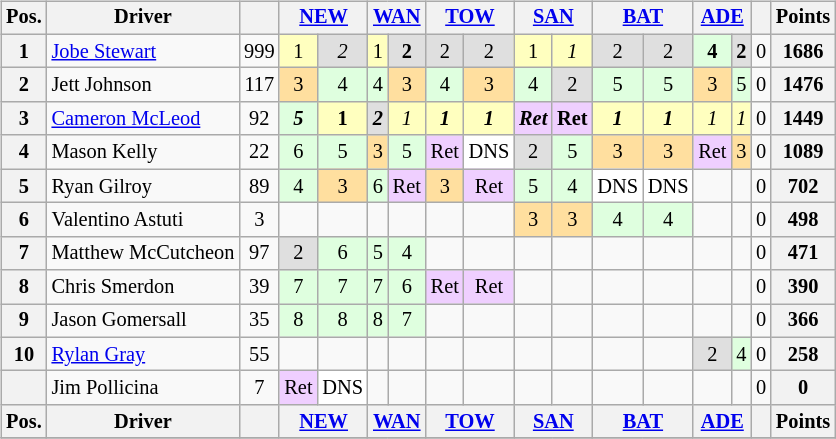<table>
<tr>
<td style="vertical-align:top; text-align:center"><br><table class="wikitable" style="font-size: 85%; text-align: center">
<tr>
<th>Pos.</th>
<th>Driver</th>
<th></th>
<th colspan="2"><a href='#'>NEW</a><br></th>
<th colspan="2"><a href='#'>WAN</a><br></th>
<th colspan="2"><a href='#'>TOW</a><br></th>
<th colspan="2"><a href='#'>SAN</a><br></th>
<th colspan="2"><a href='#'>BAT</a><br></th>
<th colspan="2"><a href='#'>ADE</a><br></th>
<th></th>
<th>Points</th>
</tr>
<tr>
<th>1</th>
<td align="left"> <a href='#'>Jobe Stewart</a></td>
<td>999</td>
<td style=background:#ffffbf>1</td>
<td style=background:#dfdfdf><em>2</em></td>
<td style=background:#ffffbf>1</td>
<td style=background:#dfdfdf><strong>2</strong></td>
<td style=background:#dfdfdf>2</td>
<td style=background:#dfdfdf>2</td>
<td style=background:#ffffbf>1</td>
<td style=background:#ffffbf><em>1</em></td>
<td style=background:#dfdfdf>2</td>
<td style=background:#dfdfdf>2</td>
<td style=background:#dfffdf><strong>4</strong></td>
<td style=background:#dfdfdf><strong>2</strong></td>
<td>0</td>
<th>1686</th>
</tr>
<tr>
<th>2</th>
<td align="left"> Jett Johnson</td>
<td>117</td>
<td style=background:#ffdf9f>3</td>
<td style=background:#dfffdf>4</td>
<td style=background:#dfffdf>4</td>
<td style=background:#ffdf9f>3</td>
<td style=background:#dfffdf>4</td>
<td style=background:#ffdf9f>3</td>
<td style=background:#dfffdf>4</td>
<td style=background:#dfdfdf>2</td>
<td style=background:#dfffdf>5</td>
<td style=background:#dfffdf>5</td>
<td style=background:#ffdf9f>3</td>
<td style=background:#dfffdf>5</td>
<td>0</td>
<th>1476</th>
</tr>
<tr>
<th>3</th>
<td align="left"> <a href='#'>Cameron McLeod</a></td>
<td>92</td>
<td style=background:#dfffdf><strong><em>5</em></strong></td>
<td style=background:#ffffbf><strong>1</strong></td>
<td style=background:#dfdfdf><strong><em>2</em></strong></td>
<td style=background:#ffffbf><em>1</em></td>
<td style=background:#ffffbf><strong><em>1</em></strong></td>
<td style=background:#ffffbf><strong><em>1</em></strong></td>
<td style=background:#efcfff><strong><em>Ret</em></strong></td>
<td style=background:#efcfff><strong>Ret</strong></td>
<td style=background:#ffffbf><strong><em>1</em></strong></td>
<td style=background:#ffffbf><strong><em>1</em></strong></td>
<td style=background:#ffffbf><em>1</em></td>
<td style=background:#ffffbf><em>1</em></td>
<td>0</td>
<th>1449</th>
</tr>
<tr>
<th>4</th>
<td align="left"> Mason Kelly</td>
<td>22</td>
<td style=background:#dfffdf>6</td>
<td style=background:#dfffdf>5</td>
<td style=background:#ffdf9f>3</td>
<td style=background:#dfffdf>5</td>
<td style=background:#efcfff>Ret</td>
<td style=background:#ffffff>DNS</td>
<td style=background:#dfdfdf>2</td>
<td style=background:#dfffdf>5</td>
<td style=background:#ffdf9f>3</td>
<td style=background:#ffdf9f>3</td>
<td style=background:#efcfff>Ret</td>
<td style=background:#ffdf9f>3</td>
<td>0</td>
<th>1089</th>
</tr>
<tr>
<th>5</th>
<td align="left"> Ryan Gilroy</td>
<td>89</td>
<td style=background:#dfffdf>4</td>
<td style=background:#ffdf9f>3</td>
<td style=background:#dfffdf>6</td>
<td style=background:#efcfff>Ret</td>
<td style=background:#ffdf9f>3</td>
<td style=background:#efcfff>Ret</td>
<td style=background:#dfffdf>5</td>
<td style=background:#dfffdf>4</td>
<td style=background:#ffffff>DNS</td>
<td style=background:#ffffff>DNS</td>
<td></td>
<td></td>
<td>0</td>
<th>702</th>
</tr>
<tr>
<th>6</th>
<td align="left"> Valentino Astuti</td>
<td>3</td>
<td></td>
<td></td>
<td></td>
<td></td>
<td></td>
<td></td>
<td style=background:#ffdf9f>3</td>
<td style=background:#ffdf9f>3</td>
<td style=background:#dfffdf>4</td>
<td style=background:#dfffdf>4</td>
<td></td>
<td></td>
<td>0</td>
<th>498</th>
</tr>
<tr>
<th>7</th>
<td align="left" nowrap> Matthew McCutcheon</td>
<td>97</td>
<td style=background:#dfdfdf>2</td>
<td style=background:#dfffdf>6</td>
<td style=background:#dfffdf>5</td>
<td style=background:#dfffdf>4</td>
<td></td>
<td></td>
<td></td>
<td></td>
<td></td>
<td></td>
<td></td>
<td></td>
<td>0</td>
<th>471</th>
</tr>
<tr>
<th>8</th>
<td align="left"> Chris Smerdon</td>
<td>39</td>
<td style=background:#dfffdf>7</td>
<td style=background:#dfffdf>7</td>
<td style=background:#dfffdf>7</td>
<td style=background:#dfffdf>6</td>
<td style=background:#efcfff>Ret</td>
<td style=background:#efcfff>Ret</td>
<td></td>
<td></td>
<td></td>
<td></td>
<td></td>
<td></td>
<td>0</td>
<th>390</th>
</tr>
<tr>
<th>9</th>
<td align="left"> Jason Gomersall</td>
<td>35</td>
<td style=background:#dfffdf>8</td>
<td style=background:#dfffdf>8</td>
<td style=background:#dfffdf>8</td>
<td style=background:#dfffdf>7</td>
<td></td>
<td></td>
<td></td>
<td></td>
<td></td>
<td></td>
<td></td>
<td></td>
<td>0</td>
<th>366</th>
</tr>
<tr>
<th>10</th>
<td align="left"> <a href='#'>Rylan Gray</a></td>
<td>55</td>
<td></td>
<td></td>
<td></td>
<td></td>
<td></td>
<td></td>
<td></td>
<td></td>
<td></td>
<td></td>
<td style=background:#dfdfdf>2</td>
<td style=background:#dfffdf>4</td>
<td>0</td>
<th>258</th>
</tr>
<tr>
<th></th>
<td align="left"> Jim Pollicina</td>
<td>7</td>
<td style=background:#efcfff>Ret</td>
<td style=background:#ffffff>DNS</td>
<td></td>
<td></td>
<td></td>
<td></td>
<td></td>
<td></td>
<td></td>
<td></td>
<td></td>
<td></td>
<td>0</td>
<th>0</th>
</tr>
<tr>
<th>Pos.</th>
<th>Driver</th>
<th></th>
<th colspan="2"><a href='#'>NEW</a><br></th>
<th colspan="2"><a href='#'>WAN</a><br></th>
<th colspan="2"><a href='#'>TOW</a><br></th>
<th colspan="2"><a href='#'>SAN</a><br></th>
<th colspan="2"><a href='#'>BAT</a><br></th>
<th colspan="2"><a href='#'>ADE</a><br></th>
<th></th>
<th>Points</th>
</tr>
<tr>
</tr>
</table>
</td>
<td style="vertical-align:top;"><br></td>
</tr>
</table>
